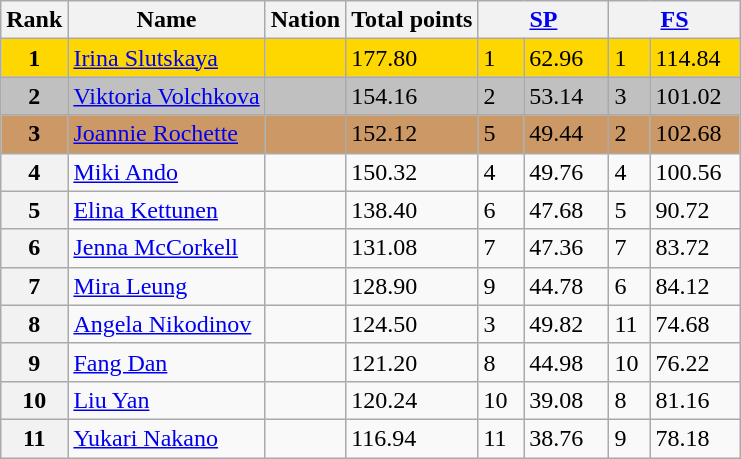<table class="wikitable">
<tr>
<th>Rank</th>
<th>Name</th>
<th>Nation</th>
<th>Total points</th>
<th colspan="2" width="80px"><a href='#'>SP</a></th>
<th colspan="2" width="80px"><a href='#'>FS</a></th>
</tr>
<tr bgcolor="gold">
<td align="center"><strong>1</strong></td>
<td><a href='#'>Irina Slutskaya</a></td>
<td></td>
<td>177.80</td>
<td>1</td>
<td>62.96</td>
<td>1</td>
<td>114.84</td>
</tr>
<tr bgcolor="silver">
<td align="center"><strong>2</strong></td>
<td><a href='#'>Viktoria Volchkova</a></td>
<td></td>
<td>154.16</td>
<td>2</td>
<td>53.14</td>
<td>3</td>
<td>101.02</td>
</tr>
<tr bgcolor="cc9966">
<td align="center"><strong>3</strong></td>
<td><a href='#'>Joannie Rochette</a></td>
<td></td>
<td>152.12</td>
<td>5</td>
<td>49.44</td>
<td>2</td>
<td>102.68</td>
</tr>
<tr>
<th>4</th>
<td><a href='#'>Miki Ando</a></td>
<td></td>
<td>150.32</td>
<td>4</td>
<td>49.76</td>
<td>4</td>
<td>100.56</td>
</tr>
<tr>
<th>5</th>
<td><a href='#'>Elina Kettunen</a></td>
<td></td>
<td>138.40</td>
<td>6</td>
<td>47.68</td>
<td>5</td>
<td>90.72</td>
</tr>
<tr>
<th>6</th>
<td><a href='#'>Jenna McCorkell</a></td>
<td></td>
<td>131.08</td>
<td>7</td>
<td>47.36</td>
<td>7</td>
<td>83.72</td>
</tr>
<tr>
<th>7</th>
<td><a href='#'>Mira Leung</a></td>
<td></td>
<td>128.90</td>
<td>9</td>
<td>44.78</td>
<td>6</td>
<td>84.12</td>
</tr>
<tr>
<th>8</th>
<td><a href='#'>Angela Nikodinov</a></td>
<td></td>
<td>124.50</td>
<td>3</td>
<td>49.82</td>
<td>11</td>
<td>74.68</td>
</tr>
<tr>
<th>9</th>
<td><a href='#'>Fang Dan</a></td>
<td></td>
<td>121.20</td>
<td>8</td>
<td>44.98</td>
<td>10</td>
<td>76.22</td>
</tr>
<tr>
<th>10</th>
<td><a href='#'>Liu Yan</a></td>
<td></td>
<td>120.24</td>
<td>10</td>
<td>39.08</td>
<td>8</td>
<td>81.16</td>
</tr>
<tr>
<th>11</th>
<td><a href='#'>Yukari Nakano</a></td>
<td></td>
<td>116.94</td>
<td>11</td>
<td>38.76</td>
<td>9</td>
<td>78.18</td>
</tr>
</table>
